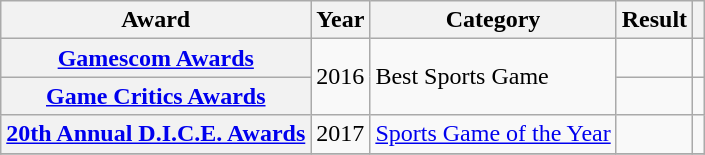<table class="wikitable plainrowheaders sortable collapsible">
<tr>
<th scope="col">Award</th>
<th scope="col">Year</th>
<th scope="col">Category</th>
<th scope="col">Result</th>
<th scope="col" class="unsortable"></th>
</tr>
<tr>
<th scope="row"><a href='#'>Gamescom Awards</a></th>
<td rowspan="2">2016</td>
<td rowspan="2">Best Sports Game</td>
<td></td>
<td></td>
</tr>
<tr>
<th scope="row"><a href='#'>Game Critics Awards</a></th>
<td></td>
<td></td>
</tr>
<tr>
<th scope="row"><a href='#'>20th Annual D.I.C.E. Awards</a></th>
<td>2017</td>
<td><a href='#'>Sports Game of the Year</a></td>
<td></td>
<td></td>
</tr>
<tr>
</tr>
</table>
